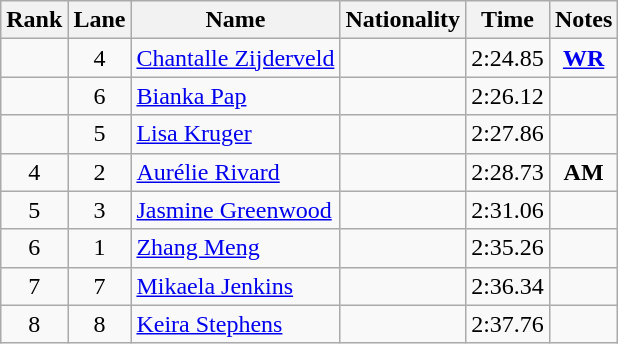<table class="wikitable sortable" style="text-align:center">
<tr>
<th>Rank</th>
<th>Lane</th>
<th>Name</th>
<th>Nationality</th>
<th>Time</th>
<th>Notes</th>
</tr>
<tr>
<td></td>
<td>4</td>
<td align=left><a href='#'>Chantalle Zijderveld</a></td>
<td align=left></td>
<td>2:24.85</td>
<td><strong><a href='#'>WR</a></strong></td>
</tr>
<tr>
<td></td>
<td>6</td>
<td align=left><a href='#'>Bianka Pap</a></td>
<td align=left></td>
<td>2:26.12</td>
<td></td>
</tr>
<tr>
<td></td>
<td>5</td>
<td align=left><a href='#'>Lisa Kruger</a></td>
<td align=left></td>
<td>2:27.86</td>
<td></td>
</tr>
<tr>
<td>4</td>
<td>2</td>
<td align=left><a href='#'>Aurélie Rivard</a></td>
<td align=left></td>
<td>2:28.73</td>
<td><strong>AM</strong></td>
</tr>
<tr>
<td>5</td>
<td>3</td>
<td align=left><a href='#'>Jasmine Greenwood</a></td>
<td align=left></td>
<td>2:31.06</td>
<td></td>
</tr>
<tr>
<td>6</td>
<td>1</td>
<td align=left><a href='#'>Zhang Meng</a></td>
<td align=left></td>
<td>2:35.26</td>
<td></td>
</tr>
<tr>
<td>7</td>
<td>7</td>
<td align=left><a href='#'>Mikaela Jenkins</a></td>
<td align=left></td>
<td>2:36.34</td>
<td></td>
</tr>
<tr>
<td>8</td>
<td>8</td>
<td align=left><a href='#'>Keira Stephens</a></td>
<td align=left></td>
<td>2:37.76</td>
<td></td>
</tr>
</table>
